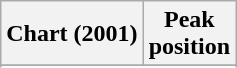<table class="wikitable sortable plainrowheaders" style="text-align:center">
<tr>
<th>Chart (2001)</th>
<th>Peak<br>position</th>
</tr>
<tr>
</tr>
<tr>
</tr>
<tr>
</tr>
<tr>
</tr>
<tr>
</tr>
<tr>
</tr>
<tr>
</tr>
<tr>
</tr>
<tr>
</tr>
<tr>
</tr>
</table>
